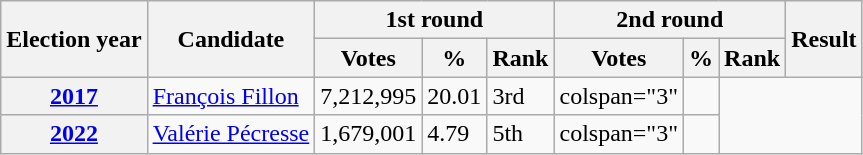<table class="wikitable">
<tr>
<th rowspan="2">Election year</th>
<th rowspan="2">Candidate</th>
<th colspan="3">1st round</th>
<th colspan="3">2nd round</th>
<th rowspan="2">Result</th>
</tr>
<tr>
<th>Votes</th>
<th>%</th>
<th>Rank</th>
<th>Votes</th>
<th>%</th>
<th>Rank</th>
</tr>
<tr>
<th><a href='#'>2017</a></th>
<td><a href='#'>François Fillon</a></td>
<td>7,212,995</td>
<td>20.01</td>
<td> 3rd</td>
<td>colspan="3" </td>
<td></td>
</tr>
<tr>
<th><a href='#'>2022</a></th>
<td><a href='#'>Valérie Pécresse</a></td>
<td>1,679,001</td>
<td>4.79</td>
<td> 5th</td>
<td>colspan="3" </td>
<td></td>
</tr>
</table>
